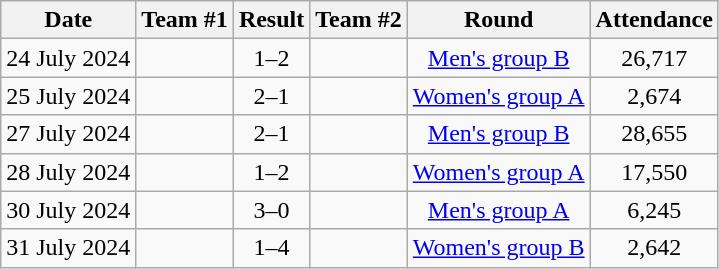<table class="wikitable plainrowheaders sortable" style="text-align:center">
<tr>
<th>Date</th>
<th>Team #1</th>
<th>Result</th>
<th>Team #2</th>
<th>Round</th>
<th>Attendance</th>
</tr>
<tr>
<td>24 July 2024</td>
<td></td>
<td>1–2</td>
<td></td>
<td><a href='#'>Men's group B</a></td>
<td>26,717</td>
</tr>
<tr>
<td>25 July 2024</td>
<td></td>
<td>2–1</td>
<td></td>
<td><a href='#'>Women's group A</a></td>
<td>2,674</td>
</tr>
<tr>
<td>27 July 2024</td>
<td></td>
<td>2–1</td>
<td></td>
<td><a href='#'>Men's group B</a></td>
<td>28,655</td>
</tr>
<tr>
<td>28 July 2024</td>
<td></td>
<td>1–2</td>
<td></td>
<td><a href='#'>Women's group A</a></td>
<td>17,550</td>
</tr>
<tr>
<td>30 July 2024</td>
<td></td>
<td>3–0</td>
<td></td>
<td><a href='#'>Men's group A</a></td>
<td>6,245</td>
</tr>
<tr>
<td>31 July 2024</td>
<td></td>
<td>1–4</td>
<td></td>
<td><a href='#'>Women's group B</a></td>
<td>2,642</td>
</tr>
</table>
